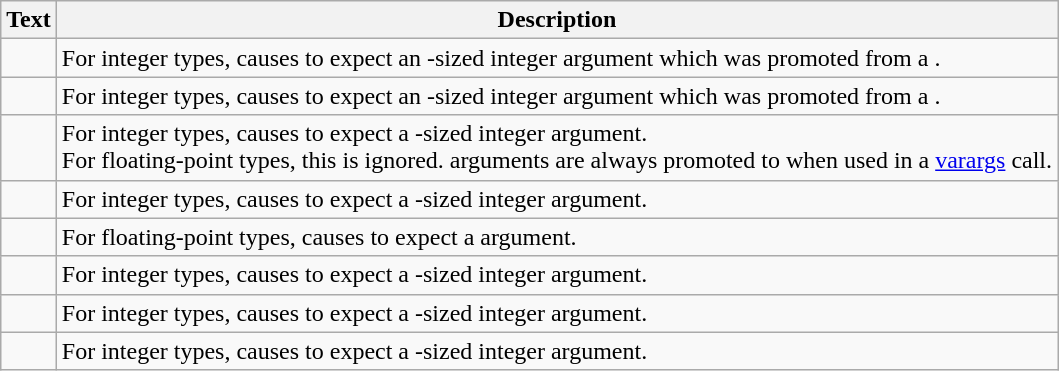<table class="wikitable col1center">
<tr>
<th>Text</th>
<th>Description</th>
</tr>
<tr>
<td></td>
<td>For integer types, causes  to expect an -sized integer argument which was promoted from a .</td>
</tr>
<tr>
<td></td>
<td>For integer types, causes  to expect an -sized integer argument which was promoted from a .</td>
</tr>
<tr>
<td></td>
<td>For integer types, causes  to expect a -sized integer argument.<br>For floating-point types, this is ignored.  arguments are always promoted to  when used in a <a href='#'>varargs</a> call.</td>
</tr>
<tr>
<td></td>
<td>For integer types, causes  to expect a -sized integer argument.</td>
</tr>
<tr>
<td></td>
<td>For floating-point types, causes  to expect a  argument.</td>
</tr>
<tr>
<td></td>
<td>For integer types, causes  to expect a -sized integer argument.</td>
</tr>
<tr>
<td></td>
<td>For integer types, causes  to expect a -sized integer argument.</td>
</tr>
<tr>
<td></td>
<td>For integer types, causes  to expect a -sized integer argument.</td>
</tr>
</table>
